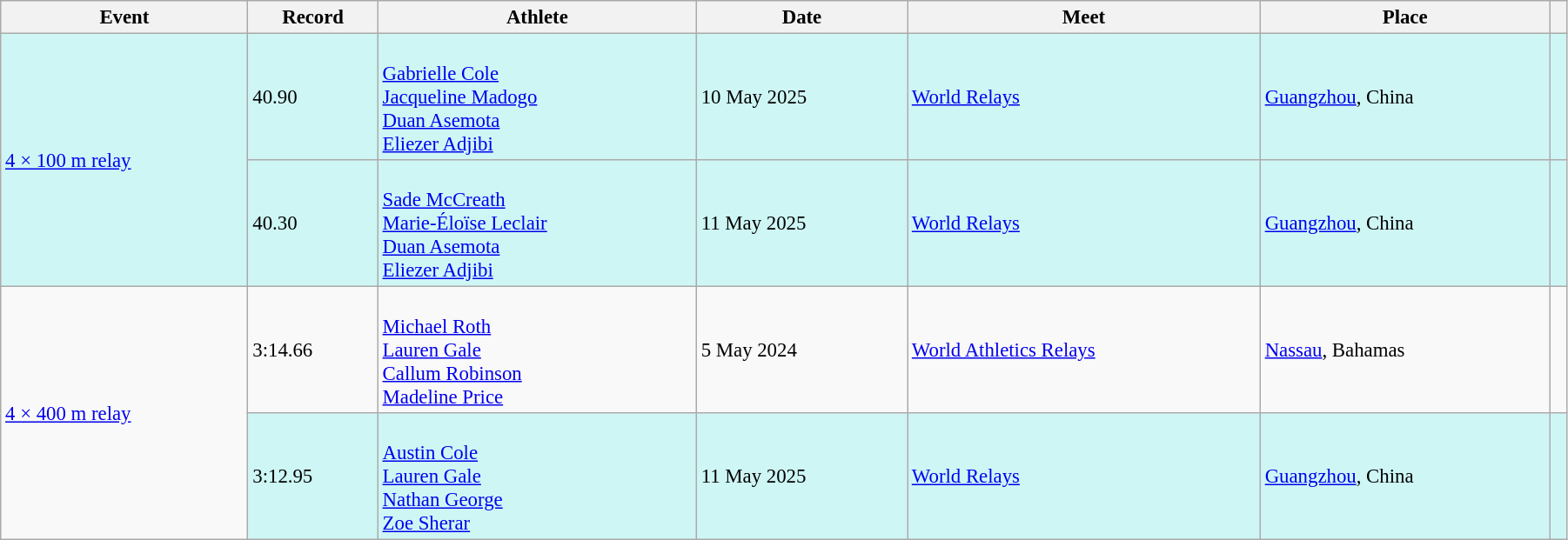<table class="wikitable" style="font-size: 95%; width: 95%;">
<tr>
<th>Event</th>
<th>Record</th>
<th>Athlete</th>
<th>Date</th>
<th>Meet</th>
<th>Place</th>
<th></th>
</tr>
<tr style="background:#CEF6F5;">
<td rowspan=2><a href='#'>4 × 100 m relay</a></td>
<td>40.90</td>
<td><br><a href='#'>Gabrielle Cole</a><br><a href='#'>Jacqueline Madogo</a><br><a href='#'>Duan Asemota</a><br><a href='#'>Eliezer Adjibi</a></td>
<td>10 May 2025</td>
<td><a href='#'>World Relays</a></td>
<td><a href='#'>Guangzhou</a>, China</td>
<td></td>
</tr>
<tr style="background:#CEF6F5;">
<td>40.30</td>
<td><br><a href='#'>Sade McCreath</a><br><a href='#'>Marie-Éloïse Leclair</a><br><a href='#'>Duan Asemota</a><br><a href='#'>Eliezer Adjibi</a></td>
<td>11 May 2025</td>
<td><a href='#'>World Relays</a></td>
<td><a href='#'>Guangzhou</a>, China</td>
<td></td>
</tr>
<tr>
<td rowspan=2><a href='#'>4 × 400 m relay</a></td>
<td>3:14.66</td>
<td><br><a href='#'>Michael Roth</a><br><a href='#'>Lauren Gale</a><br><a href='#'>Callum Robinson</a><br><a href='#'>Madeline Price</a></td>
<td>5 May 2024</td>
<td><a href='#'>World Athletics Relays</a></td>
<td><a href='#'>Nassau</a>, Bahamas</td>
<td></td>
</tr>
<tr style="background:#CEF6F5;">
<td>3:12.95</td>
<td><br><a href='#'>Austin Cole</a><br><a href='#'>Lauren Gale</a><br><a href='#'>Nathan George</a><br><a href='#'>Zoe Sherar</a></td>
<td>11 May 2025</td>
<td><a href='#'>World Relays</a></td>
<td><a href='#'>Guangzhou</a>, China</td>
<td></td>
</tr>
</table>
